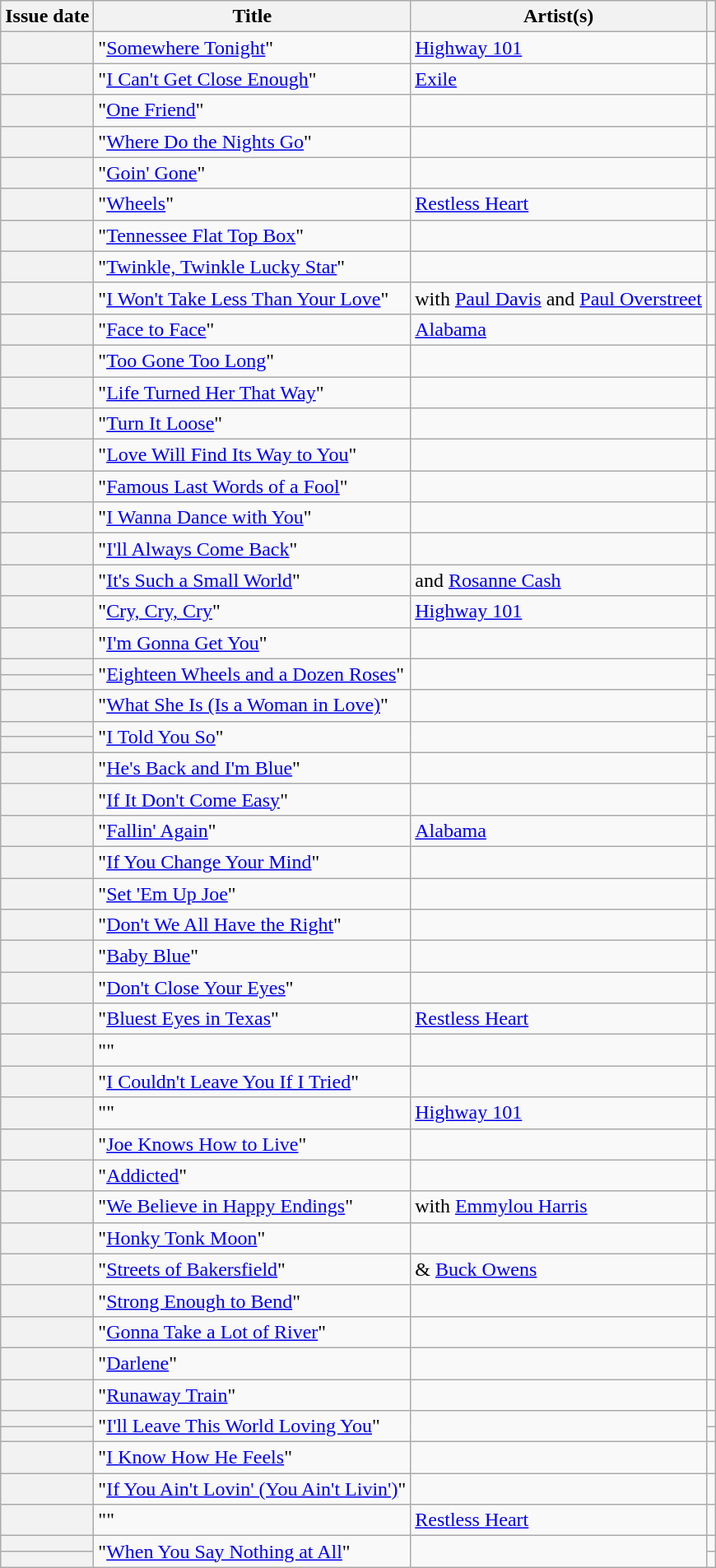<table class="wikitable sortable plainrowheaders">
<tr>
<th scope=col>Issue date</th>
<th scope=col>Title</th>
<th scope=col>Artist(s)</th>
<th scope=col class=unsortable></th>
</tr>
<tr>
<th scope=row></th>
<td>"<a href='#'>Somewhere Tonight</a>"</td>
<td><a href='#'>Highway 101</a></td>
<td style="text-align: center;"></td>
</tr>
<tr>
<th scope=row></th>
<td>"<a href='#'>I Can't Get Close Enough</a>"</td>
<td><a href='#'>Exile</a></td>
<td style="text-align: center;"></td>
</tr>
<tr>
<th scope=row></th>
<td>"<a href='#'>One Friend</a>"</td>
<td></td>
<td style="text-align: center;"></td>
</tr>
<tr>
<th scope=row></th>
<td>"<a href='#'>Where Do the Nights Go</a>"</td>
<td></td>
<td style="text-align: center;"></td>
</tr>
<tr>
<th scope=row></th>
<td>"<a href='#'>Goin' Gone</a>"</td>
<td></td>
<td style="text-align: center;"></td>
</tr>
<tr>
<th scope=row></th>
<td>"<a href='#'>Wheels</a>"</td>
<td><a href='#'>Restless Heart</a></td>
<td style="text-align: center;"></td>
</tr>
<tr>
<th scope=row></th>
<td>"<a href='#'>Tennessee Flat Top Box</a>"</td>
<td></td>
<td style="text-align: center;"></td>
</tr>
<tr>
<th scope=row></th>
<td>"<a href='#'>Twinkle, Twinkle Lucky Star</a>"</td>
<td></td>
<td style="text-align: center;"></td>
</tr>
<tr>
<th scope=row></th>
<td>"<a href='#'>I Won't Take Less Than Your Love</a>"</td>
<td> with <a href='#'>Paul Davis</a> and <a href='#'>Paul Overstreet</a></td>
<td style="text-align: center;"></td>
</tr>
<tr>
<th scope=row></th>
<td>"<a href='#'>Face to Face</a>"</td>
<td><a href='#'>Alabama</a></td>
<td style="text-align: center;"></td>
</tr>
<tr>
<th scope=row></th>
<td>"<a href='#'>Too Gone Too Long</a>"</td>
<td></td>
<td style="text-align: center;"></td>
</tr>
<tr>
<th scope=row></th>
<td>"<a href='#'>Life Turned Her That Way</a>"</td>
<td></td>
<td style="text-align: center;"></td>
</tr>
<tr>
<th scope=row></th>
<td>"<a href='#'>Turn It Loose</a>"</td>
<td></td>
<td style="text-align: center;"></td>
</tr>
<tr>
<th scope=row></th>
<td>"<a href='#'>Love Will Find Its Way to You</a>"</td>
<td></td>
<td style="text-align: center;"></td>
</tr>
<tr>
<th scope=row></th>
<td>"<a href='#'>Famous Last Words of a Fool</a>"</td>
<td></td>
<td style="text-align: center;"></td>
</tr>
<tr>
<th scope=row></th>
<td>"<a href='#'>I Wanna Dance with You</a>"</td>
<td></td>
<td style="text-align: center;"></td>
</tr>
<tr>
<th scope=row></th>
<td>"<a href='#'>I'll Always Come Back</a>"</td>
<td></td>
<td style="text-align: center;"></td>
</tr>
<tr>
<th scope=row></th>
<td>"<a href='#'>It's Such a Small World</a>"</td>
<td> and <a href='#'>Rosanne Cash</a></td>
<td style="text-align: center;"></td>
</tr>
<tr>
<th scope=row></th>
<td>"<a href='#'>Cry, Cry, Cry</a>"</td>
<td><a href='#'>Highway 101</a></td>
<td style="text-align: center;"></td>
</tr>
<tr>
<th scope=row></th>
<td>"<a href='#'>I'm Gonna Get You</a>"</td>
<td></td>
<td style="text-align: center;"></td>
</tr>
<tr>
<th scope=row></th>
<td rowspan=2>"<a href='#'>Eighteen Wheels and a Dozen Roses</a>"</td>
<td rowspan=2></td>
<td style="text-align: center;"></td>
</tr>
<tr>
<th scope=row></th>
<td style="text-align: center;"></td>
</tr>
<tr>
<th scope=row></th>
<td>"<a href='#'>What She Is (Is a Woman in Love)</a>"</td>
<td></td>
<td style="text-align: center;"></td>
</tr>
<tr>
<th scope=row></th>
<td rowspan=2>"<a href='#'>I Told You So</a>"</td>
<td rowspan=2></td>
<td style="text-align: center;"></td>
</tr>
<tr>
<th scope=row></th>
<td style="text-align: center;"></td>
</tr>
<tr>
<th scope=row></th>
<td>"<a href='#'>He's Back and I'm Blue</a>"</td>
<td></td>
<td style="text-align: center;"></td>
</tr>
<tr>
<th scope=row></th>
<td>"<a href='#'>If It Don't Come Easy</a>"</td>
<td></td>
<td style="text-align: center;"></td>
</tr>
<tr>
<th scope=row></th>
<td>"<a href='#'>Fallin' Again</a>"</td>
<td><a href='#'>Alabama</a></td>
<td style="text-align: center;"></td>
</tr>
<tr>
<th scope=row></th>
<td>"<a href='#'>If You Change Your Mind</a>"</td>
<td></td>
<td style="text-align: center;"></td>
</tr>
<tr>
<th scope=row></th>
<td>"<a href='#'>Set 'Em Up Joe</a>"</td>
<td></td>
<td style="text-align: center;"></td>
</tr>
<tr>
<th scope=row></th>
<td>"<a href='#'>Don't We All Have the Right</a>"</td>
<td></td>
<td style="text-align: center;"></td>
</tr>
<tr>
<th scope=row></th>
<td>"<a href='#'>Baby Blue</a>"</td>
<td></td>
<td style="text-align: center;"></td>
</tr>
<tr>
<th scope=row></th>
<td>"<a href='#'>Don't Close Your Eyes</a>"</td>
<td></td>
<td style="text-align: center;"></td>
</tr>
<tr>
<th scope=row></th>
<td>"<a href='#'>Bluest Eyes in Texas</a>"</td>
<td><a href='#'>Restless Heart</a></td>
<td style="text-align: center;"></td>
</tr>
<tr>
<th scope=row></th>
<td>""</td>
<td></td>
<td style="text-align: center;"></td>
</tr>
<tr>
<th scope=row></th>
<td>"<a href='#'>I Couldn't Leave You If I Tried</a>"</td>
<td></td>
<td style="text-align: center;"></td>
</tr>
<tr>
<th scope=row></th>
<td>""</td>
<td><a href='#'>Highway 101</a></td>
<td style="text-align: center;"></td>
</tr>
<tr>
<th scope=row></th>
<td>"<a href='#'>Joe Knows How to Live</a>"</td>
<td></td>
<td style="text-align: center;"></td>
</tr>
<tr>
<th scope=row></th>
<td>"<a href='#'>Addicted</a>"</td>
<td></td>
<td style="text-align: center;"></td>
</tr>
<tr>
<th scope=row></th>
<td>"<a href='#'>We Believe in Happy Endings</a>"</td>
<td> with <a href='#'>Emmylou Harris</a></td>
<td style="text-align: center;"></td>
</tr>
<tr>
<th scope=row></th>
<td>"<a href='#'>Honky Tonk Moon</a>"</td>
<td></td>
<td style="text-align: center;"></td>
</tr>
<tr>
<th scope=row></th>
<td>"<a href='#'>Streets of Bakersfield</a>"</td>
<td> & <a href='#'>Buck Owens</a></td>
<td style="text-align: center;"></td>
</tr>
<tr>
<th scope=row></th>
<td>"<a href='#'>Strong Enough to Bend</a>"</td>
<td></td>
<td style="text-align: center;"></td>
</tr>
<tr>
<th scope=row></th>
<td>"<a href='#'>Gonna Take a Lot of River</a>"</td>
<td></td>
<td style="text-align: center;"></td>
</tr>
<tr>
<th scope=row></th>
<td>"<a href='#'>Darlene</a>"</td>
<td></td>
<td style="text-align: center;"></td>
</tr>
<tr>
<th scope=row></th>
<td>"<a href='#'>Runaway Train</a>"</td>
<td></td>
<td style="text-align: center;"></td>
</tr>
<tr>
<th scope=row></th>
<td rowspan=2>"<a href='#'>I'll Leave This World Loving You</a>"</td>
<td rowspan=2></td>
<td style="text-align: center;"></td>
</tr>
<tr>
<th scope=row></th>
<td style="text-align: center;"></td>
</tr>
<tr>
<th scope=row></th>
<td>"<a href='#'>I Know How He Feels</a>"</td>
<td></td>
<td style="text-align: center;"></td>
</tr>
<tr>
<th scope=row></th>
<td>"<a href='#'>If You Ain't Lovin' (You Ain't Livin')</a>"</td>
<td></td>
<td style="text-align: center;"></td>
</tr>
<tr>
<th scope=row></th>
<td>""</td>
<td><a href='#'>Restless Heart</a></td>
<td style="text-align: center;"></td>
</tr>
<tr>
<th scope=row></th>
<td rowspan=2>"<a href='#'>When You Say Nothing at All</a>"</td>
<td rowspan=2></td>
<td style="text-align: center;"></td>
</tr>
<tr>
<th scope=row></th>
<td style="text-align: center;"></td>
</tr>
</table>
